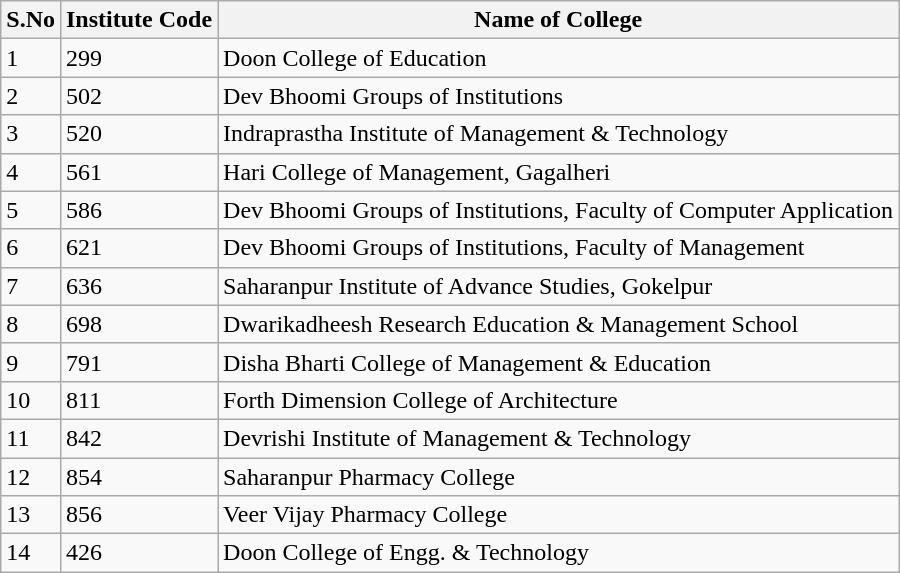<table class="wikitable sortable">
<tr>
<th>S.No</th>
<th>Institute Code</th>
<th>Name of College</th>
</tr>
<tr>
<td>1</td>
<td>299</td>
<td>Doon College of Education</td>
</tr>
<tr>
<td>2</td>
<td>502</td>
<td>Dev Bhoomi Groups of Institutions</td>
</tr>
<tr>
<td>3</td>
<td>520</td>
<td>Indraprastha Institute of Management & Technology</td>
</tr>
<tr>
<td>4</td>
<td>561</td>
<td>Hari College of Management, Gagalheri</td>
</tr>
<tr>
<td>5</td>
<td>586</td>
<td>Dev Bhoomi Groups of Institutions, Faculty of Computer Application</td>
</tr>
<tr>
<td>6</td>
<td>621</td>
<td>Dev Bhoomi Groups of Institutions, Faculty of Management</td>
</tr>
<tr>
<td>7</td>
<td>636</td>
<td>Saharanpur Institute of Advance Studies, Gokelpur</td>
</tr>
<tr>
<td>8</td>
<td>698</td>
<td>Dwarikadheesh Research Education & Management School</td>
</tr>
<tr>
<td>9</td>
<td>791</td>
<td>Disha Bharti College of Management & Education</td>
</tr>
<tr>
<td>10</td>
<td>811</td>
<td>Forth Dimension College of Architecture</td>
</tr>
<tr>
<td>11</td>
<td>842</td>
<td>Devrishi Institute of Management & Technology</td>
</tr>
<tr>
<td>12</td>
<td>854</td>
<td>Saharanpur Pharmacy College</td>
</tr>
<tr>
<td>13</td>
<td>856</td>
<td>Veer Vijay Pharmacy College</td>
</tr>
<tr>
<td>14</td>
<td>426</td>
<td>Doon College of Engg. & Technology</td>
</tr>
</table>
